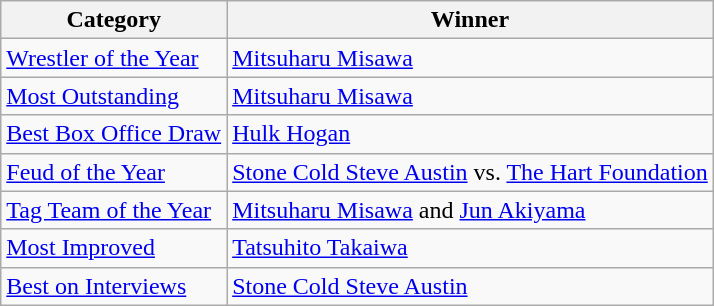<table class="wikitable">
<tr>
<th>Category</th>
<th>Winner</th>
</tr>
<tr>
<td><a href='#'>Wrestler of the Year</a></td>
<td><a href='#'>Mitsuharu Misawa</a></td>
</tr>
<tr>
<td><a href='#'>Most Outstanding</a></td>
<td><a href='#'>Mitsuharu Misawa</a></td>
</tr>
<tr>
<td><a href='#'>Best Box Office Draw</a></td>
<td><a href='#'>Hulk Hogan</a></td>
</tr>
<tr>
<td><a href='#'>Feud of the Year</a></td>
<td><a href='#'>Stone Cold Steve Austin</a> vs. <a href='#'>The Hart Foundation</a></td>
</tr>
<tr>
<td><a href='#'>Tag Team of the Year</a></td>
<td><a href='#'>Mitsuharu Misawa</a> and <a href='#'>Jun Akiyama</a></td>
</tr>
<tr>
<td><a href='#'>Most Improved</a></td>
<td><a href='#'>Tatsuhito Takaiwa</a></td>
</tr>
<tr>
<td><a href='#'>Best on Interviews</a></td>
<td><a href='#'>Stone Cold Steve Austin</a></td>
</tr>
</table>
